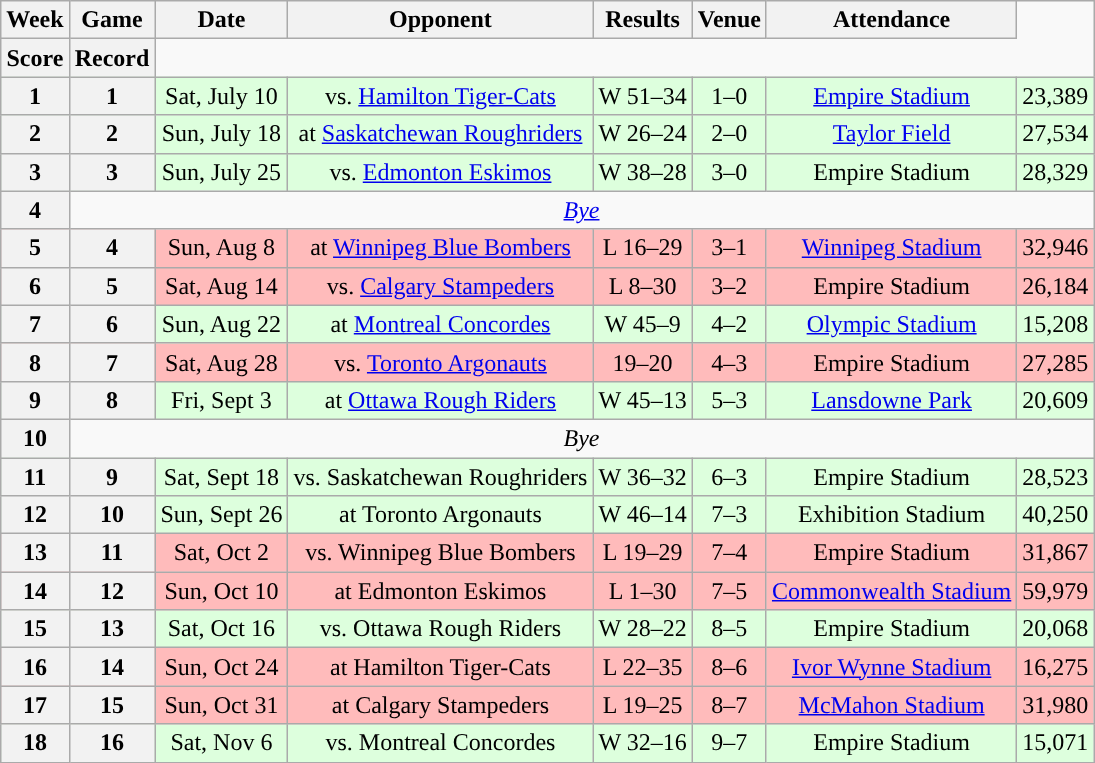<table class="wikitable" style="text-align:center">
<tr>
<th>Week</th>
<th>Game</th>
<th>Date</th>
<th>Opponent</th>
<th>Results</th>
<th>Venue</th>
<th>Attendance</th>
</tr>
<tr>
<th>Score</th>
<th>Record</th>
</tr>
<tr style="background:#ddffdd">
<th>1</th>
<th>1</th>
<td>Sat, July 10</td>
<td>vs. <a href='#'>Hamilton Tiger-Cats</a></td>
<td>W 51–34</td>
<td>1–0</td>
<td><a href='#'>Empire Stadium</a></td>
<td>23,389</td>
</tr>
<tr style="background:#ddffdd">
<th>2</th>
<th>2</th>
<td>Sun, July 18</td>
<td>at <a href='#'>Saskatchewan Roughriders</a></td>
<td>W 26–24</td>
<td>2–0</td>
<td><a href='#'>Taylor Field</a></td>
<td>27,534</td>
</tr>
<tr style="background:#ddffdd">
<th>3</th>
<th>3</th>
<td>Sun, July 25</td>
<td>vs. <a href='#'>Edmonton Eskimos</a></td>
<td>W 38–28</td>
<td>3–0</td>
<td>Empire Stadium</td>
<td>28,329</td>
</tr>
<tr>
<th>4</th>
<td colspan=7><em><a href='#'>Bye</a></em></td>
</tr>
<tr style="background:#ffbbbb">
<th>5</th>
<th>4</th>
<td>Sun, Aug 8</td>
<td>at <a href='#'>Winnipeg Blue Bombers</a></td>
<td>L 16–29</td>
<td>3–1</td>
<td><a href='#'>Winnipeg Stadium</a></td>
<td>32,946</td>
</tr>
<tr style="background:#ffbbbb">
<th>6</th>
<th>5</th>
<td>Sat, Aug 14</td>
<td>vs. <a href='#'>Calgary Stampeders</a></td>
<td>L 8–30</td>
<td>3–2</td>
<td>Empire Stadium</td>
<td>26,184</td>
</tr>
<tr style="background:#ddffdd">
<th>7</th>
<th>6</th>
<td>Sun, Aug 22</td>
<td>at <a href='#'>Montreal Concordes</a></td>
<td>W 45–9</td>
<td>4–2</td>
<td><a href='#'>Olympic Stadium</a></td>
<td>15,208</td>
</tr>
<tr style="background:#ffbbbb">
<th>8</th>
<th>7</th>
<td>Sat, Aug 28</td>
<td>vs. <a href='#'>Toronto Argonauts</a></td>
<td>19–20</td>
<td>4–3</td>
<td>Empire Stadium</td>
<td>27,285</td>
</tr>
<tr style="background:#ddffdd">
<th>9</th>
<th>8</th>
<td>Fri, Sept 3</td>
<td>at <a href='#'>Ottawa Rough Riders</a></td>
<td>W 45–13</td>
<td>5–3</td>
<td><a href='#'>Lansdowne Park</a></td>
<td>20,609</td>
</tr>
<tr>
<th>10</th>
<td colspan=7><em>Bye</em></td>
</tr>
<tr style="background:#ddffdd">
<th>11</th>
<th>9</th>
<td>Sat, Sept 18</td>
<td>vs. Saskatchewan Roughriders</td>
<td>W 36–32</td>
<td>6–3</td>
<td>Empire Stadium</td>
<td>28,523</td>
</tr>
<tr style="background:#ddffdd">
<th>12</th>
<th>10</th>
<td>Sun, Sept 26</td>
<td>at Toronto Argonauts</td>
<td>W 46–14</td>
<td>7–3</td>
<td>Exhibition Stadium</td>
<td>40,250</td>
</tr>
<tr style="background:#ffbbbb">
<th>13</th>
<th>11</th>
<td>Sat, Oct 2</td>
<td>vs. Winnipeg Blue Bombers</td>
<td>L 19–29</td>
<td>7–4</td>
<td>Empire Stadium</td>
<td>31,867</td>
</tr>
<tr style="background:#ffbbbb">
<th>14</th>
<th>12</th>
<td>Sun, Oct 10</td>
<td>at Edmonton Eskimos</td>
<td>L 1–30</td>
<td>7–5</td>
<td><a href='#'>Commonwealth Stadium</a></td>
<td>59,979</td>
</tr>
<tr style="background:#ddffdd">
<th>15</th>
<th>13</th>
<td>Sat, Oct 16</td>
<td>vs. Ottawa Rough Riders</td>
<td>W 28–22</td>
<td>8–5</td>
<td>Empire Stadium</td>
<td>20,068</td>
</tr>
<tr style="background:#ffbbbb">
<th>16</th>
<th>14</th>
<td>Sun, Oct 24</td>
<td>at Hamilton Tiger-Cats</td>
<td>L 22–35</td>
<td>8–6</td>
<td><a href='#'>Ivor Wynne Stadium</a></td>
<td>16,275</td>
</tr>
<tr style="background:#ffbbbb">
<th>17</th>
<th>15</th>
<td>Sun, Oct 31</td>
<td>at Calgary Stampeders</td>
<td>L 19–25</td>
<td>8–7</td>
<td><a href='#'>McMahon Stadium</a></td>
<td>31,980</td>
</tr>
<tr style="background:#ddffdd">
<th>18</th>
<th>16</th>
<td>Sat, Nov 6</td>
<td>vs. Montreal Concordes</td>
<td>W 32–16</td>
<td>9–7</td>
<td>Empire Stadium</td>
<td>15,071</td>
</tr>
</table>
